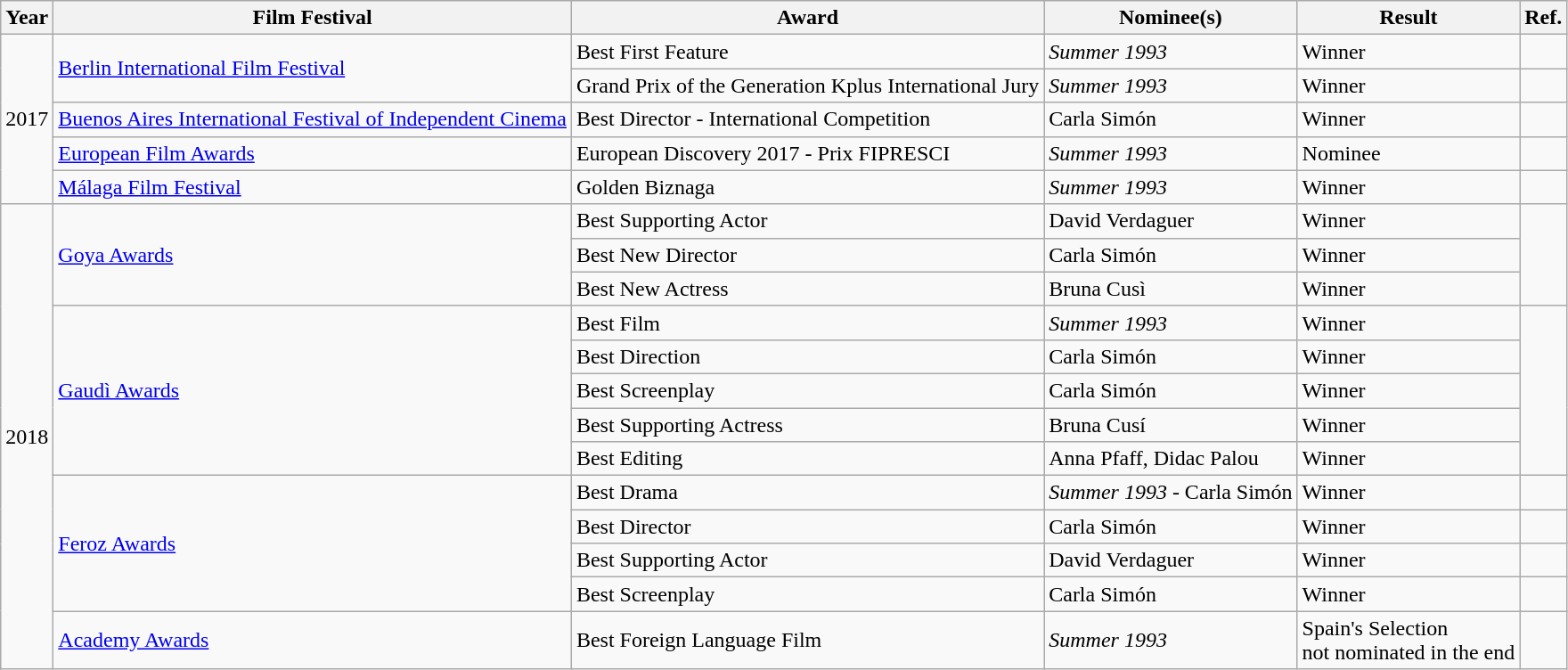<table class="wikitable">
<tr>
<th>Year</th>
<th>Film Festival</th>
<th>Award</th>
<th>Nominee(s)</th>
<th>Result</th>
<th>Ref.</th>
</tr>
<tr>
<td rowspan="5">2017</td>
<td rowspan="2"><a href='#'>Berlin International Film Festival</a></td>
<td>Best First Feature</td>
<td><em>Summer 1993</em></td>
<td>Winner</td>
<td></td>
</tr>
<tr>
<td>Grand Prix of the Generation Kplus International Jury</td>
<td><em>Summer 1993</em></td>
<td>Winner</td>
<td></td>
</tr>
<tr>
<td><a href='#'>Buenos Aires International Festival of Independent Cinema</a></td>
<td>Best Director - International Competition</td>
<td>Carla Simón</td>
<td>Winner</td>
<td></td>
</tr>
<tr>
<td><a href='#'>European Film Awards</a></td>
<td>European Discovery 2017 - Prix FIPRESCI</td>
<td><em>Summer 1993</em></td>
<td>Nominee</td>
<td></td>
</tr>
<tr>
<td><a href='#'>Málaga Film Festival</a></td>
<td>Golden Biznaga</td>
<td><em>Summer 1993</em></td>
<td>Winner</td>
<td></td>
</tr>
<tr>
<td rowspan="13">2018</td>
<td rowspan="3"><a href='#'>Goya Awards</a></td>
<td>Best Supporting Actor</td>
<td>David Verdaguer</td>
<td>Winner</td>
<td rowspan="3"></td>
</tr>
<tr>
<td>Best New Director</td>
<td>Carla Simón</td>
<td>Winner</td>
</tr>
<tr>
<td>Best New Actress</td>
<td>Bruna Cusì</td>
<td>Winner</td>
</tr>
<tr>
<td rowspan="5"><a href='#'>Gaudì Awards</a></td>
<td>Best Film</td>
<td><em>Summer 1993</em></td>
<td>Winner</td>
<td rowspan="5"></td>
</tr>
<tr>
<td>Best Direction</td>
<td>Carla Simón</td>
<td>Winner</td>
</tr>
<tr>
<td>Best Screenplay</td>
<td>Carla Simón</td>
<td>Winner</td>
</tr>
<tr>
<td>Best Supporting Actress</td>
<td>Bruna Cusí</td>
<td>Winner</td>
</tr>
<tr>
<td>Best Editing</td>
<td>Anna Pfaff, Didac Palou</td>
<td>Winner</td>
</tr>
<tr>
<td rowspan="4"><a href='#'>Feroz Awards</a></td>
<td>Best Drama</td>
<td><em>Summer 1993</em> - Carla Simón</td>
<td>Winner</td>
<td></td>
</tr>
<tr>
<td>Best Director</td>
<td>Carla Simón</td>
<td>Winner</td>
<td></td>
</tr>
<tr>
<td>Best Supporting Actor</td>
<td>David Verdaguer</td>
<td>Winner</td>
<td></td>
</tr>
<tr>
<td>Best Screenplay</td>
<td>Carla Simón</td>
<td>Winner</td>
<td></td>
</tr>
<tr>
<td><a href='#'>Academy Awards</a></td>
<td>Best Foreign Language Film</td>
<td><em>Summer 1993</em></td>
<td>Spain's Selection<br>not nominated in the end</td>
<td></td>
</tr>
</table>
